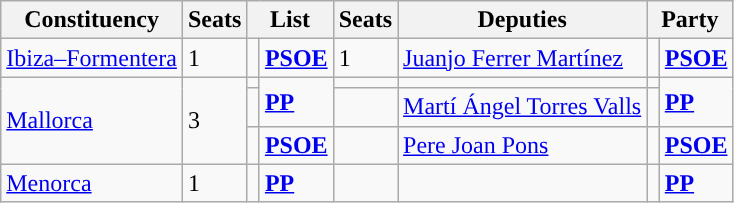<table class="wikitable sortable">
<tr>
<th>Constituency</th>
<th>Seats</th>
<th colspan="2">List</th>
<th>Seats</th>
<th>Deputies</th>
<th colspan="2">Party</th>
</tr>
<tr>
<td><a href='#'>Ibiza–Formentera</a></td>
<td>1</td>
<td width="1"></td>
<td><strong><a href='#'>PSOE</a></strong></td>
<td>1</td>
<td><a href='#'>Juanjo Ferrer Martínez</a></td>
<td width="1"></td>
<td><strong><a href='#'>PSOE</a></strong></td>
</tr>
<tr>
<td rowspan="3"><a href='#'>Mallorca</a></td>
<td rowspan="3">3</td>
<td></td>
<td rowspan="2"><strong><a href='#'>PP</a></strong></td>
<td></td>
<td></td>
<td></td>
<td rowspan="2"><strong><a href='#'>PP</a></strong></td>
</tr>
<tr>
<td></td>
<td></td>
<td><a href='#'>Martí Ángel Torres Valls</a></td>
<td></td>
</tr>
<tr>
<td width="1"></td>
<td><strong><a href='#'>PSOE</a></strong></td>
<td></td>
<td><a href='#'>Pere Joan Pons</a></td>
<td width="1"></td>
<td><strong><a href='#'>PSOE</a></strong></td>
</tr>
<tr>
<td><a href='#'>Menorca</a></td>
<td>1</td>
<td></td>
<td><strong><a href='#'>PP</a></strong></td>
<td></td>
<td></td>
<td></td>
<td><strong><a href='#'>PP</a></strong></td>
</tr>
</table>
